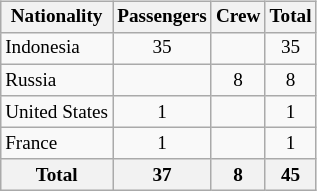<table class="wikitable sortable" style="float:right; margin-left:2em; text-align:center; font-size:80%">
<tr>
<th>Nationality</th>
<th>Passengers</th>
<th>Crew</th>
<th>Total</th>
</tr>
<tr>
<td align="left">Indonesia</td>
<td>35</td>
<td></td>
<td>35</td>
</tr>
<tr>
<td align="left">Russia</td>
<td></td>
<td>8</td>
<td>8</td>
</tr>
<tr>
<td align="left">United States</td>
<td>1</td>
<td></td>
<td>1</td>
</tr>
<tr>
<td align="left">France</td>
<td>1</td>
<td></td>
<td>1</td>
</tr>
<tr>
<th>Total</th>
<th>37</th>
<th>8</th>
<th>45</th>
</tr>
</table>
